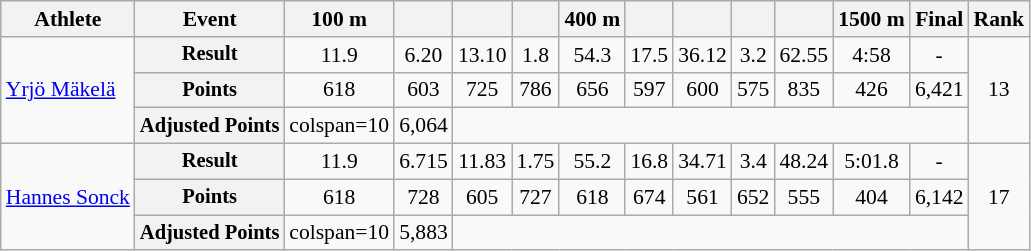<table class="wikitable" style="font-size:90%;">
<tr>
<th>Athlete</th>
<th>Event</th>
<th>100 m</th>
<th></th>
<th></th>
<th></th>
<th>400 m</th>
<th></th>
<th></th>
<th></th>
<th></th>
<th>1500 m</th>
<th>Final</th>
<th>Rank</th>
</tr>
<tr align=center>
<td style="text-align:left;" rowspan="3"><a href='#'>Yrjö Mäkelä</a></td>
<th style="font-size:95%">Result</th>
<td>11.9</td>
<td>6.20</td>
<td>13.10</td>
<td>1.8</td>
<td>54.3</td>
<td>17.5</td>
<td>36.12</td>
<td>3.2</td>
<td>62.55</td>
<td>4:58</td>
<td>-</td>
<td rowspan=3>13</td>
</tr>
<tr align=center>
<th style="font-size:95%">Points</th>
<td>618</td>
<td>603</td>
<td>725</td>
<td>786</td>
<td>656</td>
<td>597</td>
<td>600</td>
<td>575</td>
<td>835</td>
<td>426</td>
<td>6,421</td>
</tr>
<tr align=center>
<th style="font-size:95%">Adjusted Points</th>
<td>colspan=10 </td>
<td>6,064</td>
</tr>
<tr align=center>
<td style="text-align:left;" rowspan="3"><a href='#'>Hannes Sonck</a></td>
<th style="font-size:95%">Result</th>
<td>11.9</td>
<td>6.715</td>
<td>11.83</td>
<td>1.75</td>
<td>55.2</td>
<td>16.8</td>
<td>34.71</td>
<td>3.4</td>
<td>48.24</td>
<td>5:01.8</td>
<td>-</td>
<td rowspan=3>17</td>
</tr>
<tr align=center>
<th style="font-size:95%">Points</th>
<td>618</td>
<td>728</td>
<td>605</td>
<td>727</td>
<td>618</td>
<td>674</td>
<td>561</td>
<td>652</td>
<td>555</td>
<td>404</td>
<td>6,142</td>
</tr>
<tr align=center>
<th style="font-size:95%">Adjusted Points</th>
<td>colspan=10 </td>
<td>5,883</td>
</tr>
</table>
